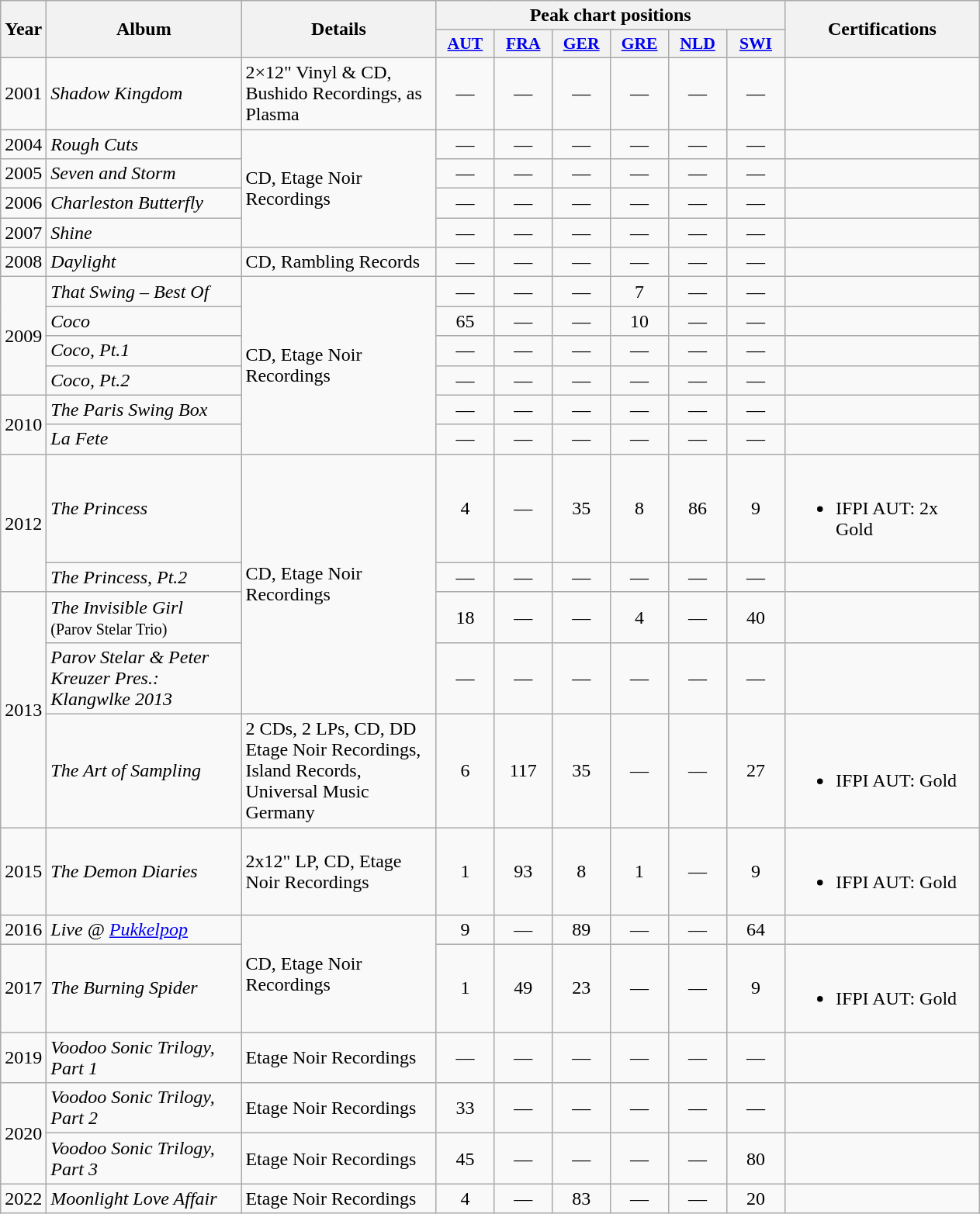<table class="wikitable">
<tr>
<th scope="col" rowspan="2" width=10>Year</th>
<th scope="col" rowspan="2" style="width:10em;">Album</th>
<th scope="col" rowspan="2" style="width:10em;">Details</th>
<th scope="col" colspan="6">Peak chart positions</th>
<th scope="col" rowspan="2" style="width:10em;">Certifications</th>
</tr>
<tr>
<th scope="col" style="width:3em;font-size:90%"><a href='#'>AUT</a><br></th>
<th scope="col" style="width:3em;font-size:90%"><a href='#'>FRA</a><br></th>
<th scope="col" style="width:3em;font-size:90%"><a href='#'>GER</a><br></th>
<th scope="col" style="width:3em;font-size:90%"><a href='#'>GRE</a><br></th>
<th scope="col" style="width:3em;font-size:90%"><a href='#'>NLD</a><br></th>
<th scope="col" style="width:3em;font-size:90%"><a href='#'>SWI</a><br></th>
</tr>
<tr>
<td scope="row">2001</td>
<td scope="row"><em>Shadow Kingdom</em></td>
<td>2×12" Vinyl & CD, Bushido Recordings, as Plasma</td>
<td align=center>—</td>
<td align=center>—</td>
<td align=center>—</td>
<td align=center>—</td>
<td align=center>—</td>
<td align=center>—</td>
<td></td>
</tr>
<tr>
<td scope="row">2004</td>
<td scope="row"><em>Rough Cuts</em></td>
<td rowspan="4">CD, Etage Noir Recordings</td>
<td align=center>—</td>
<td align=center>—</td>
<td align=center>—</td>
<td align=center>—</td>
<td align=center>—</td>
<td align=center>—</td>
<td></td>
</tr>
<tr>
<td scope="row">2005</td>
<td scope="row"><em>Seven and Storm</em></td>
<td align=center>—</td>
<td align=center>—</td>
<td align=center>—</td>
<td align=center>—</td>
<td align=center>—</td>
<td align=center>—</td>
<td></td>
</tr>
<tr>
<td>2006</td>
<td><em>Charleston Butterfly</em></td>
<td align="center">—</td>
<td align="center">—</td>
<td align="center">—</td>
<td align="center">—</td>
<td align="center">—</td>
<td align="center">—</td>
<td></td>
</tr>
<tr>
<td scope="row">2007</td>
<td scope="row"><em>Shine</em></td>
<td align=center>—</td>
<td align=center>—</td>
<td align=center>—</td>
<td align=center>—</td>
<td align=center>—</td>
<td align=center>—</td>
<td></td>
</tr>
<tr>
<td scope="row">2008</td>
<td scope="row"><em>Daylight</em></td>
<td>CD, Rambling Records</td>
<td align=center>—</td>
<td align=center>—</td>
<td align=center>—</td>
<td align=center>—</td>
<td align=center>—</td>
<td align=center>—</td>
<td></td>
</tr>
<tr>
<td rowspan="4" scope="row">2009</td>
<td scope="row"><em>That Swing – Best Of</em></td>
<td rowspan="6">CD, Etage Noir Recordings</td>
<td align=center>—</td>
<td align=center>—</td>
<td align=center>—</td>
<td align=center>7</td>
<td align=center>—</td>
<td align=center>—</td>
<td></td>
</tr>
<tr>
<td scope="row"><em>Coco</em></td>
<td align=center>65</td>
<td align=center>—</td>
<td align=center>—</td>
<td align=center>10</td>
<td align=center>—</td>
<td align=center>—</td>
<td></td>
</tr>
<tr>
<td><em>Coco, Pt.1</em></td>
<td align="center">—</td>
<td align="center">—</td>
<td align="center">—</td>
<td align="center">—</td>
<td align="center">—</td>
<td align="center">—</td>
<td></td>
</tr>
<tr>
<td><em>Coco, Pt.2</em></td>
<td align="center">—</td>
<td align="center">—</td>
<td align="center">—</td>
<td align="center">—</td>
<td align="center">—</td>
<td align="center">—</td>
<td></td>
</tr>
<tr>
<td rowspan="2" scope="row">2010</td>
<td scope="row"><em>The Paris Swing Box</em></td>
<td align="center">—</td>
<td align="center">—</td>
<td align="center">—</td>
<td align="center">—</td>
<td align="center">—</td>
<td align="center">—</td>
<td></td>
</tr>
<tr>
<td scope="row"><em>La Fete</em></td>
<td align="center">—</td>
<td align="center">—</td>
<td align="center">—</td>
<td align="center">—</td>
<td align="center">—</td>
<td align="center">—</td>
<td></td>
</tr>
<tr>
<td rowspan="2" scope="row">2012</td>
<td scope="row"><em>The Princess</em></td>
<td rowspan="4">CD, Etage Noir Recordings</td>
<td align="center">4</td>
<td align="center">—</td>
<td align="center">35</td>
<td align="center">8</td>
<td align="center">86</td>
<td align="center">9</td>
<td><br><ul><li>IFPI AUT: 2x Gold</li></ul></td>
</tr>
<tr>
<td><em>The Princess, Pt.2</em></td>
<td align="center">—</td>
<td align="center">—</td>
<td align="center">—</td>
<td align="center">—</td>
<td align="center">—</td>
<td align="center">—</td>
<td></td>
</tr>
<tr>
<td rowspan="3" scope="row">2013</td>
<td scope="row"><em>The Invisible Girl</em> <br><small>(Parov Stelar Trio)</small></td>
<td align="center">18</td>
<td align="center">—</td>
<td align="center">—</td>
<td align="center">4</td>
<td align="center">—</td>
<td align="center">40</td>
<td></td>
</tr>
<tr>
<td><em>Parov Stelar & Peter Kreuzer Pres.: Klangwlke 2013</em></td>
<td align="center">—</td>
<td align="center">—</td>
<td align="center">—</td>
<td align="center">—</td>
<td align="center">—</td>
<td align="center">—</td>
<td></td>
</tr>
<tr>
<td scope="row"><em>The Art of Sampling</em></td>
<td>2 CDs, 2 LPs, CD, DD Etage Noir Recordings, Island Records, Universal Music Germany</td>
<td align="center">6</td>
<td align="center">117</td>
<td align="center">35</td>
<td align="center">—</td>
<td align="center">—</td>
<td align="center">27</td>
<td><br><ul><li>IFPI AUT: Gold</li></ul></td>
</tr>
<tr>
<td scope="row">2015</td>
<td scope="row"><em>The Demon Diaries</em></td>
<td>2x12" LP, CD, Etage Noir Recordings</td>
<td align=center>1</td>
<td align=center>93</td>
<td align=center>8</td>
<td align=center>1</td>
<td align=center>—</td>
<td align=center>9</td>
<td><br><ul><li>IFPI AUT: Gold</li></ul></td>
</tr>
<tr>
<td scope="row">2016</td>
<td scope="row"><em>Live @ <a href='#'>Pukkelpop</a></em></td>
<td rowspan="2">CD, Etage Noir Recordings</td>
<td align=center>9</td>
<td align=center>—</td>
<td align=center>89</td>
<td align=center>—</td>
<td align=center>—</td>
<td align=center>64</td>
<td></td>
</tr>
<tr>
<td scope="row">2017</td>
<td scope="row"><em>The Burning Spider</em></td>
<td align=center>1</td>
<td align=center>49</td>
<td align=center>23</td>
<td align=center>—</td>
<td align=center>—</td>
<td align=center>9</td>
<td><br><ul><li>IFPI AUT: Gold</li></ul></td>
</tr>
<tr>
<td scope="row">2019</td>
<td scope="row"><em>Voodoo Sonic Trilogy, Part 1</em></td>
<td>Etage Noir Recordings</td>
<td align=center>—</td>
<td align=center>—</td>
<td align=center>—</td>
<td align=center>—</td>
<td align=center>—</td>
<td align=center>—</td>
<td></td>
</tr>
<tr>
<td rowspan="2">2020</td>
<td><em>Voodoo Sonic Trilogy, Part 2</em></td>
<td>Etage Noir Recordings</td>
<td align=center>33</td>
<td align=center>—</td>
<td align=center>—</td>
<td align=center>—</td>
<td align=center>—</td>
<td align=center>—</td>
<td></td>
</tr>
<tr>
<td><em>Voodoo Sonic Trilogy, Part 3</em></td>
<td>Etage Noir Recordings</td>
<td align=center>45</td>
<td align=center>—</td>
<td align=center>—</td>
<td align=center>—</td>
<td align=center>—</td>
<td align=center>80</td>
<td></td>
</tr>
<tr>
<td>2022</td>
<td><em>Moonlight Love Affair</em></td>
<td>Etage Noir Recordings</td>
<td align=center>4</td>
<td align=center>—</td>
<td align=center>83</td>
<td align=center>—</td>
<td align=center>—</td>
<td align=center>20</td>
<td></td>
</tr>
</table>
